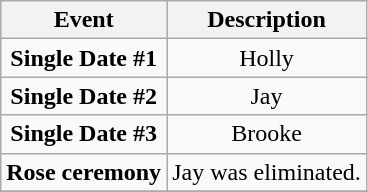<table class="wikitable sortable" style="text-align:center;">
<tr>
<th>Event</th>
<th>Description</th>
</tr>
<tr>
<td><strong>Single Date #1</strong></td>
<td>Holly</td>
</tr>
<tr>
<td><strong>Single Date #2</strong></td>
<td>Jay</td>
</tr>
<tr>
<td><strong>Single Date #3</strong></td>
<td>Brooke</td>
</tr>
<tr>
<td><strong>Rose ceremony</strong></td>
<td>Jay was eliminated.</td>
</tr>
<tr>
</tr>
</table>
